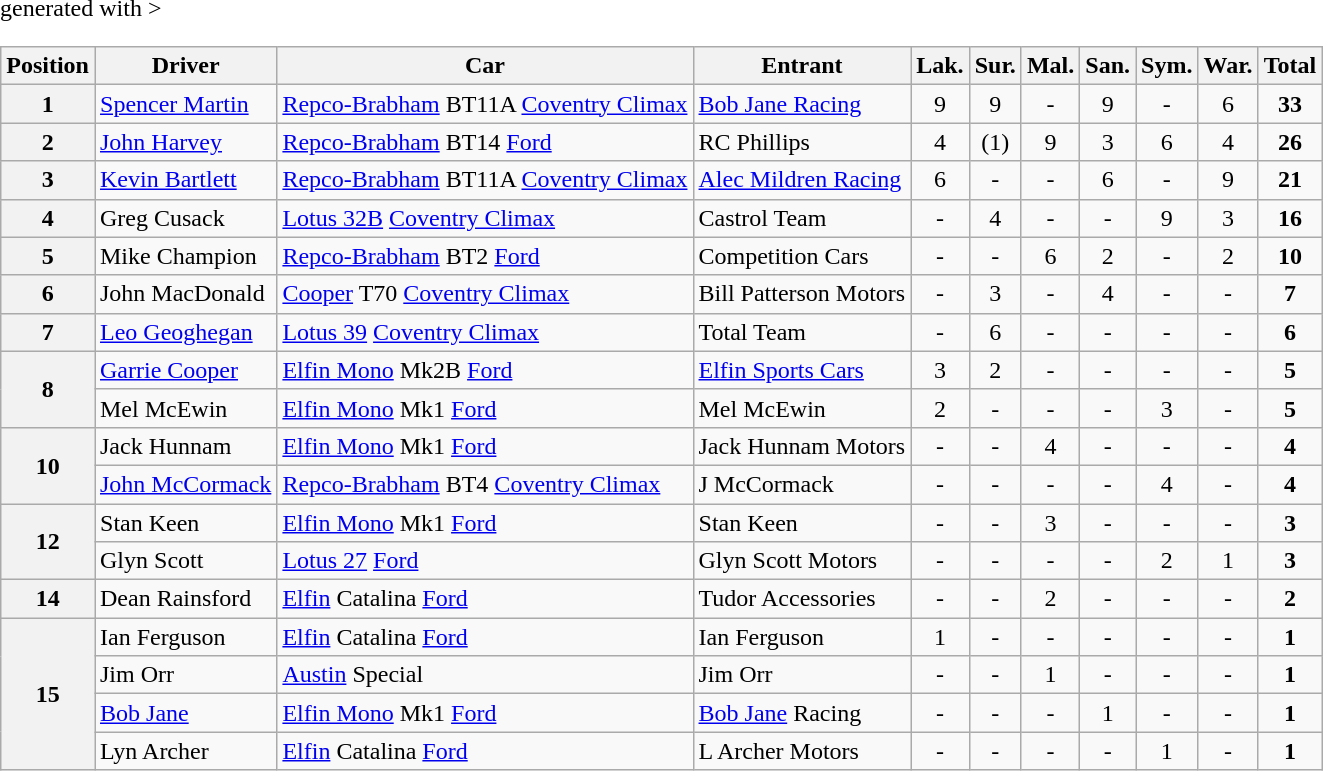<table class="wikitable" border="1" <hiddentext>generated with >
<tr style="font-weight:bold">
<th>Position</th>
<th>Driver</th>
<th>Car</th>
<th>Entrant</th>
<th>Lak.</th>
<th>Sur.</th>
<th>Mal.</th>
<th>San.</th>
<th>Sym.</th>
<th>War.</th>
<th>Total</th>
</tr>
<tr>
<th>1</th>
<td><a href='#'>Spencer Martin</a></td>
<td><a href='#'>Repco-Brabham</a> BT11A <a href='#'>Coventry Climax</a></td>
<td><a href='#'>Bob Jane Racing</a></td>
<td align="center">9</td>
<td align="center">9</td>
<td align="center">-</td>
<td align="center">9</td>
<td align="center">-</td>
<td align="center">6</td>
<td align="center"><strong>33</strong></td>
</tr>
<tr>
<th>2</th>
<td><a href='#'>John Harvey</a></td>
<td><a href='#'>Repco-Brabham</a> BT14 <a href='#'>Ford</a></td>
<td>RC Phillips</td>
<td align="center">4</td>
<td align="center">(1)</td>
<td align="center">9</td>
<td align="center">3</td>
<td align="center">6</td>
<td align="center">4</td>
<td align="center"><strong>26</strong></td>
</tr>
<tr>
<th>3</th>
<td><a href='#'>Kevin Bartlett</a></td>
<td><a href='#'>Repco-Brabham</a> BT11A <a href='#'>Coventry Climax</a></td>
<td><a href='#'>Alec Mildren Racing</a></td>
<td align="center">6</td>
<td align="center">-</td>
<td align="center">-</td>
<td align="center">6</td>
<td align="center">-</td>
<td align="center">9</td>
<td align="center"><strong>21</strong></td>
</tr>
<tr>
<th>4</th>
<td>Greg Cusack</td>
<td><a href='#'>Lotus 32B</a> <a href='#'>Coventry Climax</a></td>
<td>Castrol Team</td>
<td align="center">-</td>
<td align="center">4</td>
<td align="center">-</td>
<td align="center">-</td>
<td align="center">9</td>
<td align="center">3</td>
<td align="center"><strong>16</strong></td>
</tr>
<tr>
<th>5</th>
<td>Mike Champion</td>
<td><a href='#'>Repco-Brabham</a> BT2 <a href='#'>Ford</a></td>
<td>Competition Cars</td>
<td align="center">-</td>
<td align="center">-</td>
<td align="center">6</td>
<td align="center">2</td>
<td align="center">-</td>
<td align="center">2</td>
<td align="center"><strong>10</strong></td>
</tr>
<tr>
<th>6</th>
<td>John MacDonald</td>
<td><a href='#'>Cooper</a> T70 <a href='#'>Coventry Climax</a></td>
<td>Bill Patterson Motors</td>
<td align="center">-</td>
<td align="center">3</td>
<td align="center">-</td>
<td align="center">4</td>
<td align="center">-</td>
<td align="center">-</td>
<td align="center"><strong>7</strong></td>
</tr>
<tr>
<th>7</th>
<td><a href='#'>Leo Geoghegan</a></td>
<td><a href='#'>Lotus 39</a> <a href='#'>Coventry Climax</a></td>
<td>Total Team</td>
<td align="center">-</td>
<td align="center">6</td>
<td align="center">-</td>
<td align="center">-</td>
<td align="center">-</td>
<td align="center">-</td>
<td align="center"><strong>6</strong></td>
</tr>
<tr>
<th rowspan=2>8</th>
<td><a href='#'>Garrie Cooper</a></td>
<td><a href='#'>Elfin Mono</a> Mk2B <a href='#'>Ford</a></td>
<td><a href='#'>Elfin Sports Cars</a></td>
<td align="center">3</td>
<td align="center">2</td>
<td align="center">-</td>
<td align="center">-</td>
<td align="center">-</td>
<td align="center">-</td>
<td align="center"><strong>5</strong></td>
</tr>
<tr>
<td>Mel McEwin</td>
<td><a href='#'>Elfin Mono</a> Mk1 <a href='#'>Ford</a></td>
<td>Mel McEwin</td>
<td align="center">2</td>
<td align="center">-</td>
<td align="center">-</td>
<td align="center">-</td>
<td align="center">3</td>
<td align="center">-</td>
<td align="center"><strong>5</strong></td>
</tr>
<tr>
<th rowspan=2>10</th>
<td>Jack Hunnam</td>
<td><a href='#'>Elfin Mono</a> Mk1 <a href='#'>Ford</a></td>
<td>Jack Hunnam Motors</td>
<td align="center">-</td>
<td align="center">-</td>
<td align="center">4</td>
<td align="center">-</td>
<td align="center">-</td>
<td align="center">-</td>
<td align="center"><strong>4</strong></td>
</tr>
<tr>
<td><a href='#'>John McCormack</a></td>
<td><a href='#'>Repco-Brabham</a> BT4 <a href='#'>Coventry Climax</a></td>
<td>J McCormack</td>
<td align="center">-</td>
<td align="center">-</td>
<td align="center">-</td>
<td align="center">-</td>
<td align="center">4</td>
<td align="center">-</td>
<td align="center"><strong>4</strong></td>
</tr>
<tr>
<th rowspan=2>12</th>
<td>Stan Keen</td>
<td><a href='#'>Elfin Mono</a> Mk1 <a href='#'>Ford</a></td>
<td>Stan Keen</td>
<td align="center">-</td>
<td align="center">-</td>
<td align="center">3</td>
<td align="center">-</td>
<td align="center">-</td>
<td align="center">-</td>
<td align="center"><strong>3</strong></td>
</tr>
<tr>
<td>Glyn Scott</td>
<td><a href='#'>Lotus 27</a> <a href='#'>Ford</a></td>
<td>Glyn Scott Motors</td>
<td align="center">-</td>
<td align="center">-</td>
<td align="center">-</td>
<td align="center">-</td>
<td align="center">2</td>
<td align="center">1</td>
<td align="center"><strong>3</strong></td>
</tr>
<tr>
<th>14</th>
<td>Dean Rainsford</td>
<td><a href='#'>Elfin</a> Catalina <a href='#'>Ford</a></td>
<td>Tudor Accessories</td>
<td align="center">-</td>
<td align="center">-</td>
<td align="center">2</td>
<td align="center">-</td>
<td align="center">-</td>
<td align="center">-</td>
<td align="center"><strong>2</strong></td>
</tr>
<tr>
<th rowspan=4>15</th>
<td>Ian Ferguson</td>
<td><a href='#'>Elfin</a> Catalina <a href='#'>Ford</a></td>
<td>Ian Ferguson</td>
<td align="center">1</td>
<td align="center">-</td>
<td align="center">-</td>
<td align="center">-</td>
<td align="center">-</td>
<td align="center">-</td>
<td align="center"><strong>1</strong></td>
</tr>
<tr>
<td>Jim Orr</td>
<td><a href='#'>Austin</a> Special</td>
<td>Jim Orr</td>
<td align="center">-</td>
<td align="center">-</td>
<td align="center">1</td>
<td align="center">-</td>
<td align="center">-</td>
<td align="center">-</td>
<td align="center"><strong>1</strong></td>
</tr>
<tr>
<td><a href='#'>Bob Jane</a></td>
<td><a href='#'>Elfin Mono</a> Mk1 <a href='#'>Ford</a></td>
<td><a href='#'>Bob Jane</a> Racing</td>
<td align="center">-</td>
<td align="center">-</td>
<td align="center">-</td>
<td align="center">1</td>
<td align="center">-</td>
<td align="center">-</td>
<td align="center"><strong>1</strong></td>
</tr>
<tr>
<td>Lyn Archer</td>
<td><a href='#'>Elfin</a> Catalina <a href='#'>Ford</a></td>
<td>L Archer Motors</td>
<td align="center">-</td>
<td align="center">-</td>
<td align="center">-</td>
<td align="center">-</td>
<td align="center">1</td>
<td align="center">-</td>
<td align="center"><strong>1</strong></td>
</tr>
</table>
